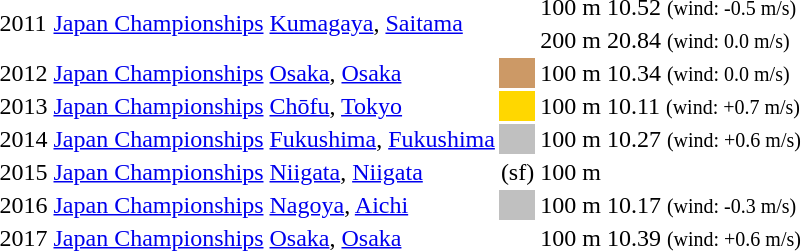<table>
<tr>
<td rowspan=2>2011</td>
<td rowspan=2><a href='#'>Japan Championships</a></td>
<td rowspan=2><a href='#'>Kumagaya</a>, <a href='#'>Saitama</a></td>
<td></td>
<td>100 m</td>
<td>10.52 <small>(wind: -0.5 m/s)</small></td>
</tr>
<tr>
<td></td>
<td>200 m</td>
<td>20.84 <small>(wind: 0.0 m/s)</small></td>
</tr>
<tr>
<td>2012</td>
<td><a href='#'>Japan Championships</a></td>
<td><a href='#'>Osaka</a>, <a href='#'>Osaka</a></td>
<td bgcolor=cc9966></td>
<td>100 m</td>
<td>10.34 <small>(wind: 0.0 m/s)</small></td>
</tr>
<tr>
<td>2013</td>
<td><a href='#'>Japan Championships</a></td>
<td><a href='#'>Chōfu</a>, <a href='#'>Tokyo</a></td>
<td bgcolor="gold"></td>
<td>100 m</td>
<td>10.11 <small>(wind: +0.7 m/s)</small></td>
</tr>
<tr>
<td>2014</td>
<td><a href='#'>Japan Championships</a></td>
<td><a href='#'>Fukushima</a>, <a href='#'>Fukushima</a></td>
<td bgcolor="silver"></td>
<td>100 m</td>
<td>10.27 <small>(wind: +0.6 m/s)</small></td>
</tr>
<tr>
<td>2015</td>
<td><a href='#'>Japan Championships</a></td>
<td><a href='#'>Niigata</a>, <a href='#'>Niigata</a></td>
<td> (sf)</td>
<td>100 m</td>
<td></td>
</tr>
<tr>
<td>2016</td>
<td><a href='#'>Japan Championships</a></td>
<td><a href='#'>Nagoya</a>, <a href='#'>Aichi</a></td>
<td bgcolor="silver"></td>
<td>100 m</td>
<td>10.17 <small>(wind: -0.3 m/s)</small></td>
</tr>
<tr>
<td>2017</td>
<td><a href='#'>Japan Championships</a></td>
<td><a href='#'>Osaka</a>, <a href='#'>Osaka</a></td>
<td></td>
<td>100 m</td>
<td>10.39 <small>(wind: +0.6 m/s)</small></td>
</tr>
<tr>
</tr>
</table>
